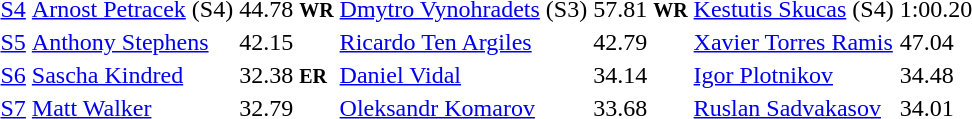<table>
<tr>
<td><a href='#'>S4</a></td>
<td><a href='#'>Arnost Petracek</a> (S4)<br></td>
<td>44.78 <small><strong>WR</strong></small></td>
<td><a href='#'>Dmytro Vynohradets</a> (S3)<br></td>
<td>57.81 <small><strong>WR</strong></small></td>
<td><a href='#'>Kestutis Skucas</a> (S4)<br></td>
<td>1:00.20</td>
</tr>
<tr>
<td><a href='#'>S5</a></td>
<td><a href='#'>Anthony Stephens</a><br></td>
<td>42.15</td>
<td><a href='#'>Ricardo Ten Argiles</a><br></td>
<td>42.79</td>
<td><a href='#'>Xavier Torres Ramis</a><br></td>
<td>47.04</td>
</tr>
<tr>
<td><a href='#'>S6</a></td>
<td><a href='#'>Sascha Kindred</a><br></td>
<td>32.38 <small><strong>ER</strong></small></td>
<td><a href='#'>Daniel Vidal</a><br></td>
<td>34.14</td>
<td><a href='#'>Igor Plotnikov</a><br></td>
<td>34.48</td>
</tr>
<tr>
<td><a href='#'>S7</a></td>
<td><a href='#'>Matt Walker</a><br></td>
<td>32.79</td>
<td><a href='#'>Oleksandr Komarov</a><br></td>
<td>33.68</td>
<td><a href='#'>Ruslan Sadvakasov</a><br></td>
<td>34.01</td>
</tr>
</table>
